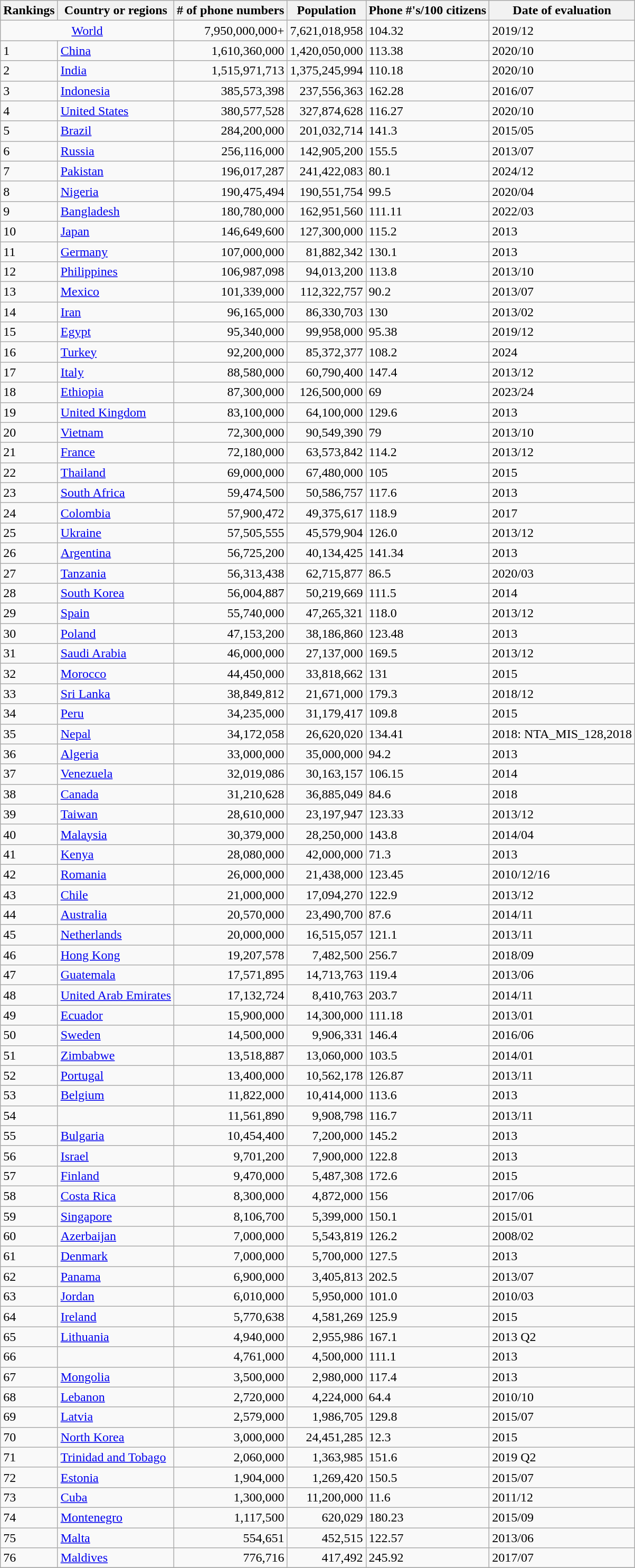<table class="wikitable sortable">
<tr>
<th data-sort-type="number">Rankings</th>
<th>Country or regions</th>
<th data-sort-type="number"># of phone numbers</th>
<th data-sort-type="number">Population</th>
<th data-sort-type="number">Phone #'s/100 citizens</th>
<th>Date of evaluation</th>
</tr>
<tr>
<td colspan="2" style="text-align:center;"><a href='#'>World</a></td>
<td style="text-align: right">7,950,000,000+</td>
<td>7,621,018,958</td>
<td>104.32</td>
<td>2019/12</td>
</tr>
<tr>
<td>1</td>
<td> <a href='#'>China</a></td>
<td style="text-align: right">1,610,360,000</td>
<td style="text-align: right">1,420,050,000</td>
<td>113.38</td>
<td>2020/10</td>
</tr>
<tr>
<td>2</td>
<td> <a href='#'>India</a></td>
<td style="text-align: right">1,515,971,713</td>
<td style="text-align: right">1,375,245,994</td>
<td>110.18</td>
<td>2020/10</td>
</tr>
<tr>
<td>3</td>
<td> <a href='#'>Indonesia</a></td>
<td style="text-align: right">385,573,398</td>
<td style="text-align: right">237,556,363</td>
<td>162.28</td>
<td>2016/07</td>
</tr>
<tr>
<td>4</td>
<td> <a href='#'>United States</a></td>
<td style="text-align: right">380,577,528</td>
<td style="text-align: right">327,874,628</td>
<td>116.27</td>
<td>2020/10</td>
</tr>
<tr>
<td>5</td>
<td> <a href='#'>Brazil</a></td>
<td style="text-align: right">284,200,000</td>
<td style="text-align: right">201,032,714</td>
<td>141.3</td>
<td>2015/05</td>
</tr>
<tr>
<td>6</td>
<td> <a href='#'>Russia</a></td>
<td style="text-align: right">256,116,000</td>
<td style="text-align: right">142,905,200</td>
<td>155.5</td>
<td>2013/07</td>
</tr>
<tr>
<td>7</td>
<td> <a href='#'>Pakistan</a></td>
<td style="text-align: right">196,017,287</td>
<td style="text-align: right">241,422,083</td>
<td>80.1</td>
<td>2024/12</td>
</tr>
<tr>
<td>8</td>
<td> <a href='#'>Nigeria</a></td>
<td style="text-align: right">190,475,494</td>
<td style="text-align: right">190,551,754</td>
<td>99.5</td>
<td>2020/04</td>
</tr>
<tr>
<td>9</td>
<td> <a href='#'>Bangladesh</a></td>
<td style="text-align: right">180,780,000</td>
<td style="text-align: right">162,951,560</td>
<td>111.11</td>
<td>2022/03</td>
</tr>
<tr>
<td>10</td>
<td> <a href='#'>Japan</a></td>
<td style="text-align: right">146,649,600</td>
<td style="text-align: right">127,300,000</td>
<td>115.2</td>
<td>2013</td>
</tr>
<tr>
<td>11</td>
<td> <a href='#'>Germany</a></td>
<td style="text-align: right">107,000,000</td>
<td style="text-align: right">81,882,342</td>
<td>130.1</td>
<td>2013</td>
</tr>
<tr>
<td>12</td>
<td> <a href='#'>Philippines</a></td>
<td style="text-align: right">106,987,098</td>
<td style="text-align: right">94,013,200</td>
<td>113.8</td>
<td>2013/10</td>
</tr>
<tr>
<td>13</td>
<td> <a href='#'>Mexico</a></td>
<td style="text-align: right">101,339,000</td>
<td style="text-align: right">112,322,757</td>
<td>90.2</td>
<td>2013/07</td>
</tr>
<tr>
<td>14</td>
<td> <a href='#'>Iran</a></td>
<td style="text-align: right">96,165,000</td>
<td style="text-align: right">86,330,703</td>
<td>130</td>
<td>2013/02</td>
</tr>
<tr>
<td>15</td>
<td> <a href='#'>Egypt</a></td>
<td style="text-align: right">95,340,000</td>
<td style="text-align: right">99,958,000</td>
<td>95.38</td>
<td>2019/12</td>
</tr>
<tr>
<td>16</td>
<td> <a href='#'>Turkey</a></td>
<td style="text-align: right">92,200,000</td>
<td style="text-align: right">85,372,377</td>
<td>108.2</td>
<td>2024</td>
</tr>
<tr>
<td>17</td>
<td> <a href='#'>Italy</a></td>
<td style="text-align: right">88,580,000</td>
<td style="text-align: right">60,790,400</td>
<td>147.4</td>
<td>2013/12</td>
</tr>
<tr>
<td>18</td>
<td> <a href='#'>Ethiopia</a></td>
<td style="text-align: right">87,300,000</td>
<td style="text-align: right">126,500,000</td>
<td>69</td>
<td>2023/24</td>
</tr>
<tr>
<td>19</td>
<td> <a href='#'>United Kingdom</a></td>
<td style="text-align: right">83,100,000</td>
<td style="text-align: right">64,100,000</td>
<td>129.6</td>
<td>2013</td>
</tr>
<tr>
<td>20</td>
<td> <a href='#'>Vietnam</a></td>
<td style="text-align: right">72,300,000</td>
<td style="text-align: right">90,549,390</td>
<td>79</td>
<td>2013/10</td>
</tr>
<tr>
<td>21</td>
<td> <a href='#'>France</a></td>
<td style="text-align: right">72,180,000</td>
<td style="text-align: right">63,573,842</td>
<td>114.2</td>
<td>2013/12</td>
</tr>
<tr>
<td>22</td>
<td> <a href='#'>Thailand</a></td>
<td style="text-align: right">69,000,000</td>
<td style="text-align: right">67,480,000</td>
<td>105</td>
<td>2015</td>
</tr>
<tr>
<td>23</td>
<td> <a href='#'>South Africa</a></td>
<td style="text-align: right">59,474,500</td>
<td style="text-align: right">50,586,757</td>
<td>117.6</td>
<td>2013</td>
</tr>
<tr>
<td>24</td>
<td> <a href='#'>Colombia</a></td>
<td style="text-align: right">57,900,472</td>
<td style="text-align: right">49,375,617</td>
<td>118.9</td>
<td>2017</td>
</tr>
<tr>
<td>25</td>
<td> <a href='#'>Ukraine</a></td>
<td style="text-align: right">57,505,555</td>
<td style="text-align: right">45,579,904</td>
<td>126.0</td>
<td>2013/12</td>
</tr>
<tr>
<td>26</td>
<td> <a href='#'>Argentina</a></td>
<td style="text-align: right">56,725,200</td>
<td style="text-align: right">40,134,425</td>
<td>141.34</td>
<td>2013</td>
</tr>
<tr>
<td>27</td>
<td> <a href='#'>Tanzania</a></td>
<td style="text-align: right">56,313,438</td>
<td style="text-align: right">62,715,877</td>
<td>86.5</td>
<td>2020/03</td>
</tr>
<tr>
<td>28</td>
<td> <a href='#'>South Korea</a></td>
<td style="text-align: right">56,004,887</td>
<td style="text-align: right">50,219,669</td>
<td>111.5</td>
<td>2014</td>
</tr>
<tr>
<td>29</td>
<td> <a href='#'>Spain</a></td>
<td style="text-align: right">55,740,000</td>
<td style="text-align: right">47,265,321</td>
<td>118.0</td>
<td>2013/12</td>
</tr>
<tr>
<td>30</td>
<td> <a href='#'>Poland</a></td>
<td style="text-align: right">47,153,200</td>
<td style="text-align: right">38,186,860</td>
<td>123.48</td>
<td>2013</td>
</tr>
<tr>
<td>31</td>
<td> <a href='#'>Saudi Arabia</a></td>
<td style="text-align: right">46,000,000</td>
<td style="text-align: right">27,137,000</td>
<td>169.5</td>
<td>2013/12</td>
</tr>
<tr>
<td>32</td>
<td> <a href='#'>Morocco</a></td>
<td style="text-align: right">44,450,000</td>
<td style="text-align: right">33,818,662</td>
<td>131</td>
<td>2015</td>
</tr>
<tr>
<td>33</td>
<td> <a href='#'>Sri Lanka</a></td>
<td style="text-align: right">38,849,812</td>
<td style="text-align: right">21,671,000</td>
<td>179.3</td>
<td>2018/12</td>
</tr>
<tr>
<td>34</td>
<td> <a href='#'>Peru</a></td>
<td style="text-align: right">34,235,000</td>
<td style="text-align: right">31,179,417</td>
<td>109.8</td>
<td>2015</td>
</tr>
<tr>
<td>35</td>
<td> <a href='#'>Nepal</a></td>
<td style="text-align: right">34,172,058</td>
<td style="text-align: right">26,620,020</td>
<td>134.41</td>
<td>2018: NTA_MIS_128,2018</td>
</tr>
<tr>
<td>36</td>
<td> <a href='#'>Algeria</a></td>
<td style="text-align: right">33,000,000</td>
<td style="text-align: right">35,000,000</td>
<td>94.2</td>
<td>2013</td>
</tr>
<tr>
<td>37</td>
<td> <a href='#'>Venezuela</a></td>
<td style="text-align: right">32,019,086</td>
<td style="text-align: right">30,163,157</td>
<td>106.15</td>
<td>2014</td>
</tr>
<tr>
<td>38</td>
<td> <a href='#'>Canada</a></td>
<td style="text-align: right">31,210,628</td>
<td style="text-align: right">36,885,049</td>
<td>84.6</td>
<td>2018</td>
</tr>
<tr>
<td>39</td>
<td> <a href='#'>Taiwan</a></td>
<td style="text-align: right">28,610,000</td>
<td style="text-align: right">23,197,947</td>
<td>123.33</td>
<td>2013/12</td>
</tr>
<tr>
<td>40</td>
<td> <a href='#'>Malaysia</a></td>
<td style="text-align: right">30,379,000</td>
<td style="text-align: right">28,250,000</td>
<td>143.8</td>
<td>2014/04</td>
</tr>
<tr>
<td>41</td>
<td> <a href='#'>Kenya</a></td>
<td style="text-align: right">28,080,000</td>
<td style="text-align: right">42,000,000</td>
<td>71.3</td>
<td>2013</td>
</tr>
<tr>
<td>42</td>
<td> <a href='#'>Romania</a></td>
<td style="text-align: right">26,000,000</td>
<td style="text-align: right">21,438,000</td>
<td>123.45</td>
<td>2010/12/16 </td>
</tr>
<tr>
<td>43</td>
<td> <a href='#'>Chile</a></td>
<td style="text-align: right">21,000,000</td>
<td style="text-align: right">17,094,270</td>
<td>122.9</td>
<td>2013/12</td>
</tr>
<tr>
<td>44</td>
<td> <a href='#'>Australia</a></td>
<td style="text-align: right">20,570,000</td>
<td style="text-align: right">23,490,700</td>
<td>87.6</td>
<td>2014/11</td>
</tr>
<tr>
<td>45</td>
<td> <a href='#'>Netherlands</a></td>
<td style="text-align: right">20,000,000</td>
<td style="text-align: right">16,515,057</td>
<td>121.1</td>
<td>2013/11</td>
</tr>
<tr>
<td>46</td>
<td> <a href='#'>Hong Kong</a></td>
<td style="text-align: right">19,207,578</td>
<td style="text-align: right">7,482,500</td>
<td>256.7</td>
<td>2018/09</td>
</tr>
<tr>
<td>47</td>
<td> <a href='#'>Guatemala</a></td>
<td style="text-align: right">17,571,895</td>
<td style="text-align: right">14,713,763</td>
<td>119.4</td>
<td>2013/06</td>
</tr>
<tr>
<td>48</td>
<td> <a href='#'>United Arab Emirates</a></td>
<td style="text-align: right">17,132,724</td>
<td style="text-align: right">8,410,763</td>
<td>203.7</td>
<td>2014/11</td>
</tr>
<tr>
<td>49</td>
<td> <a href='#'>Ecuador</a></td>
<td style="text-align: right">15,900,000</td>
<td style="text-align: right">14,300,000</td>
<td>111.18</td>
<td>2013/01</td>
</tr>
<tr>
<td>50</td>
<td> <a href='#'>Sweden</a></td>
<td style="text-align: right">14,500,000</td>
<td style="text-align: right">9,906,331</td>
<td>146.4</td>
<td>2016/06</td>
</tr>
<tr>
<td>51</td>
<td> <a href='#'>Zimbabwe</a></td>
<td style="text-align: right">13,518,887</td>
<td style="text-align: right">13,060,000</td>
<td>103.5</td>
<td>2014/01 </td>
</tr>
<tr>
<td>52</td>
<td> <a href='#'>Portugal</a></td>
<td style="text-align: right">13,400,000</td>
<td style="text-align: right">10,562,178</td>
<td>126.87</td>
<td>2013/11</td>
</tr>
<tr>
<td>53</td>
<td> <a href='#'>Belgium</a></td>
<td style="text-align: right">11,822,000</td>
<td style="text-align: right">10,414,000</td>
<td>113.6</td>
<td>2013</td>
</tr>
<tr>
<td>54</td>
<td></td>
<td style="text-align: right">11,561,890</td>
<td style="text-align: right">9,908,798</td>
<td>116.7</td>
<td>2013/11</td>
</tr>
<tr>
<td>55</td>
<td> <a href='#'>Bulgaria</a></td>
<td style="text-align: right">10,454,400</td>
<td style="text-align: right">7,200,000</td>
<td>145.2</td>
<td>2013</td>
</tr>
<tr>
<td>56</td>
<td> <a href='#'>Israel</a></td>
<td style="text-align: right">9,701,200</td>
<td style="text-align: right">7,900,000</td>
<td>122.8</td>
<td>2013</td>
</tr>
<tr>
<td>57</td>
<td> <a href='#'>Finland</a></td>
<td style="text-align: right">9,470,000</td>
<td style="text-align: right">5,487,308</td>
<td>172.6</td>
<td>2015</td>
</tr>
<tr>
<td>58</td>
<td> <a href='#'>Costa Rica</a></td>
<td style="text-align: right">8,300,000</td>
<td style="text-align: right">4,872,000</td>
<td>156</td>
<td>2017/06</td>
</tr>
<tr>
<td>59</td>
<td> <a href='#'>Singapore</a></td>
<td style="text-align: right">8,106,700</td>
<td style="text-align: right">5,399,000</td>
<td>150.1</td>
<td>2015/01</td>
</tr>
<tr>
<td>60</td>
<td> <a href='#'>Azerbaijan</a></td>
<td style="text-align: right">7,000,000</td>
<td style="text-align: right">5,543,819</td>
<td>126.2</td>
<td>2008/02</td>
</tr>
<tr>
<td>61</td>
<td> <a href='#'>Denmark</a></td>
<td style="text-align: right">7,000,000</td>
<td style="text-align: right">5,700,000</td>
<td>127.5</td>
<td>2013</td>
</tr>
<tr>
<td>62</td>
<td> <a href='#'>Panama</a></td>
<td style="text-align: right">6,900,000</td>
<td style="text-align: right">3,405,813</td>
<td>202.5</td>
<td>2013/07</td>
</tr>
<tr>
<td>63</td>
<td> <a href='#'>Jordan</a></td>
<td style="text-align: right">6,010,000</td>
<td style="text-align: right">5,950,000</td>
<td>101.0</td>
<td>2010/03</td>
</tr>
<tr>
<td>64</td>
<td> <a href='#'>Ireland</a></td>
<td style="text-align: right">5,770,638</td>
<td style="text-align: right">4,581,269</td>
<td>125.9</td>
<td>2015 </td>
</tr>
<tr>
<td>65</td>
<td> <a href='#'>Lithuania</a></td>
<td style="text-align: right">4,940,000</td>
<td style="text-align: right">2,955,986</td>
<td>167.1</td>
<td>2013 Q2 	</td>
</tr>
<tr>
<td>66</td>
<td></td>
<td style="text-align: right">4,761,000</td>
<td style="text-align: right">4,500,000</td>
<td>111.1</td>
<td>2013</td>
</tr>
<tr>
<td>67</td>
<td> <a href='#'>Mongolia</a></td>
<td style="text-align: right">3,500,000</td>
<td style="text-align: right">2,980,000</td>
<td>117.4</td>
<td>2013</td>
</tr>
<tr>
<td>68</td>
<td> <a href='#'>Lebanon</a></td>
<td style="text-align: right">2,720,000</td>
<td style="text-align: right">4,224,000</td>
<td>64.4</td>
<td>2010/10</td>
</tr>
<tr>
<td>69</td>
<td> <a href='#'>Latvia</a></td>
<td style="text-align: right">2,579,000</td>
<td style="text-align: right">1,986,705</td>
<td>129.8</td>
<td>2015/07</td>
</tr>
<tr>
<td>70</td>
<td> <a href='#'>North Korea</a></td>
<td style="text-align: right">3,000,000</td>
<td style="text-align: right">24,451,285</td>
<td>12.3</td>
<td>2015</td>
</tr>
<tr>
<td>71</td>
<td> <a href='#'>Trinidad and Tobago</a></td>
<td style="text-align: right">2,060,000</td>
<td style="text-align: right">1,363,985</td>
<td>151.6</td>
<td>2019 Q2</td>
</tr>
<tr>
<td>72</td>
<td> <a href='#'>Estonia</a></td>
<td style="text-align: right">1,904,000</td>
<td style="text-align: right">1,269,420</td>
<td>150.5</td>
<td>2015/07</td>
</tr>
<tr>
<td>73</td>
<td> <a href='#'>Cuba</a></td>
<td style="text-align: right">1,300,000</td>
<td style="text-align: right">11,200,000</td>
<td>11.6</td>
<td>2011/12</td>
</tr>
<tr>
<td>74</td>
<td> <a href='#'>Montenegro</a></td>
<td style="text-align: right">1,117,500</td>
<td style="text-align: right">620,029</td>
<td>180.23</td>
<td>2015/09</td>
</tr>
<tr>
<td>75</td>
<td> <a href='#'>Malta</a></td>
<td style="text-align: right">554,651</td>
<td style="text-align: right">452,515</td>
<td>122.57</td>
<td>2013/06</td>
</tr>
<tr>
<td>76</td>
<td> <a href='#'>Maldives</a></td>
<td style="text-align: right">776,716</td>
<td style="text-align: right">417,492</td>
<td>245.92</td>
<td>2017/07</td>
</tr>
<tr>
</tr>
</table>
